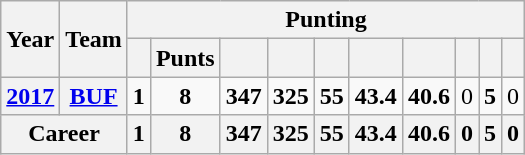<table class=wikitable style="text-align:center;">
<tr>
<th rowspan="2">Year</th>
<th rowspan="2">Team</th>
<th colspan="10">Punting</th>
</tr>
<tr>
<th></th>
<th>Punts</th>
<th></th>
<th></th>
<th></th>
<th></th>
<th></th>
<th></th>
<th></th>
<th></th>
</tr>
<tr>
<th><a href='#'>2017</a></th>
<th><a href='#'>BUF</a></th>
<td><strong>1</strong></td>
<td><strong>8</strong></td>
<td><strong>347</strong></td>
<td><strong>325</strong></td>
<td><strong>55</strong></td>
<td><strong>43.4</strong></td>
<td><strong>40.6</strong></td>
<td>0</td>
<td><strong>5</strong></td>
<td>0</td>
</tr>
<tr>
<th colspan="2">Career</th>
<th>1</th>
<th>8</th>
<th>347</th>
<th>325</th>
<th>55</th>
<th>43.4</th>
<th>40.6</th>
<th>0</th>
<th>5</th>
<th>0</th>
</tr>
</table>
